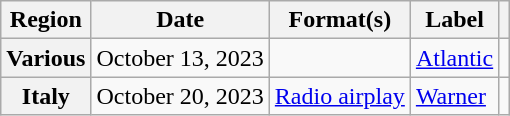<table class="wikitable plainrowheaders">
<tr>
<th scope="col">Region</th>
<th scope="col">Date</th>
<th scope="col">Format(s)</th>
<th scope="col">Label</th>
<th scope="col"></th>
</tr>
<tr>
<th scope="row">Various</th>
<td>October 13, 2023</td>
<td></td>
<td><a href='#'>Atlantic</a></td>
<td align="center"></td>
</tr>
<tr>
<th scope="row">Italy</th>
<td>October 20, 2023</td>
<td><a href='#'>Radio airplay</a></td>
<td><a href='#'>Warner</a></td>
<td align="center"></td>
</tr>
</table>
